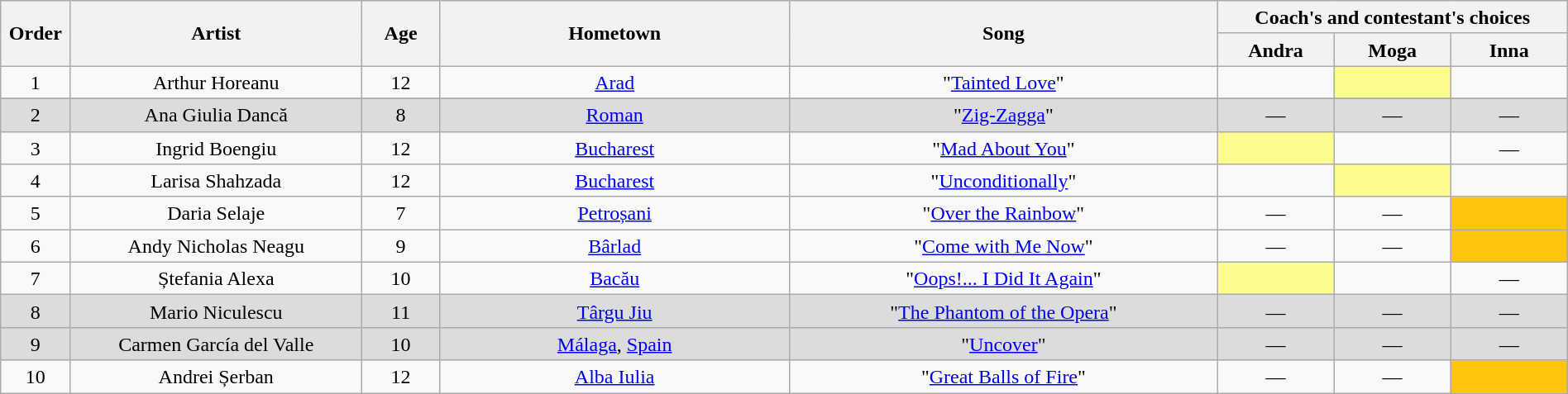<table class="wikitable" style="text-align:center; line-height:19px; width:100%;">
<tr>
<th scope="col" rowspan="2" style="width:02%;">Order</th>
<th scope="col" rowspan="2" style="width:15%;">Artist</th>
<th scope="col" rowspan="2" style="width:04%;">Age</th>
<th scope="col" rowspan="2" style="width:18%;">Hometown</th>
<th scope="col" rowspan="2" style="width:22%;">Song</th>
<th scope="col" colspan="3" style="width:18%;">Coach's and contestant's choices</th>
</tr>
<tr>
<th style="width:06%;">Andra</th>
<th style="width:06%;">Moga</th>
<th style="width:06%;">Inna</th>
</tr>
<tr>
<td>1</td>
<td>Arthur Horeanu</td>
<td>12</td>
<td><a href='#'>Arad</a></td>
<td>"<a href='#'>Tainted Love</a>"</td>
<td><strong></strong></td>
<td style="background:#FDFC8F;"><strong></strong></td>
<td><strong></strong></td>
</tr>
<tr>
</tr>
<tr style="background:#DCDCDC;">
<td>2</td>
<td>Ana Giulia Dancă</td>
<td>8</td>
<td><a href='#'>Roman</a></td>
<td>"<a href='#'>Zig-Zagga</a>"</td>
<td>—</td>
<td>—</td>
<td>—</td>
</tr>
<tr>
<td>3</td>
<td>Ingrid Boengiu</td>
<td>12</td>
<td><a href='#'>Bucharest</a></td>
<td>"<a href='#'>Mad About You</a>"</td>
<td bgcolor="#fdfc8f"><strong></strong></td>
<td><strong></strong></td>
<td>—</td>
</tr>
<tr>
<td>4</td>
<td>Larisa Shahzada</td>
<td>12</td>
<td><a href='#'>Bucharest</a></td>
<td>"<a href='#'>Unconditionally</a>"</td>
<td><strong></strong></td>
<td bgcolor="#fdfc8f"><strong></strong></td>
<td><strong></strong></td>
</tr>
<tr>
<td>5</td>
<td>Daria Selaje</td>
<td>7</td>
<td><a href='#'>Petroșani</a></td>
<td>"<a href='#'>Over the Rainbow</a>"</td>
<td>—</td>
<td>—</td>
<td bgcolor="#ffc40c"><strong></strong></td>
</tr>
<tr>
<td>6</td>
<td>Andy Nicholas Neagu</td>
<td>9</td>
<td><a href='#'>Bârlad</a></td>
<td>"<a href='#'>Come with Me Now</a>"</td>
<td>—</td>
<td>—</td>
<td bgcolor="#ffc40c"><strong></strong></td>
</tr>
<tr>
<td>7</td>
<td>Ștefania Alexa</td>
<td>10</td>
<td><a href='#'>Bacău</a></td>
<td>"<a href='#'>Oops!... I Did It Again</a>"</td>
<td bgcolor="#fdfc8f"><strong></strong></td>
<td><strong></strong></td>
<td>—</td>
</tr>
<tr bgcolor="#dcdcdc">
<td>8</td>
<td>Mario Niculescu</td>
<td>11</td>
<td><a href='#'>Târgu Jiu</a></td>
<td>"<a href='#'>The Phantom of the Opera</a>"</td>
<td>—</td>
<td>—</td>
<td>—</td>
</tr>
<tr bgcolor="#dcdcdc">
<td>9</td>
<td>Carmen García del Valle</td>
<td>10</td>
<td><a href='#'>Málaga</a>, <a href='#'>Spain</a></td>
<td>"<a href='#'>Uncover</a>"</td>
<td>—</td>
<td>—</td>
<td>—</td>
</tr>
<tr>
<td>10</td>
<td>Andrei Șerban</td>
<td>12</td>
<td><a href='#'>Alba Iulia</a></td>
<td>"<a href='#'>Great Balls of Fire</a>"</td>
<td>—</td>
<td>—</td>
<td bgcolor="#ffc40c"><strong></strong></td>
</tr>
</table>
